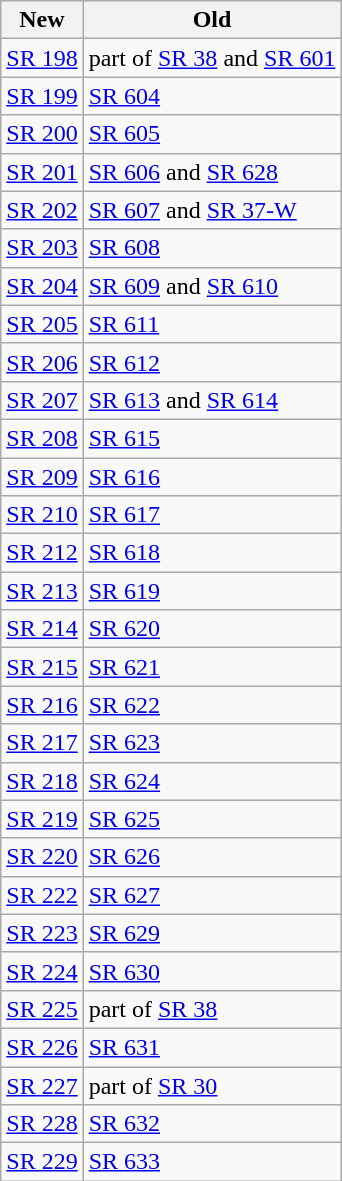<table class=wikitable>
<tr>
<th>New</th>
<th>Old</th>
</tr>
<tr>
<td><a href='#'>SR 198</a></td>
<td>part of <a href='#'>SR 38</a> and <a href='#'>SR 601</a></td>
</tr>
<tr>
<td><a href='#'>SR 199</a></td>
<td><a href='#'>SR 604</a></td>
</tr>
<tr>
<td><a href='#'>SR 200</a></td>
<td><a href='#'>SR 605</a></td>
</tr>
<tr>
<td><a href='#'>SR 201</a></td>
<td><a href='#'>SR 606</a> and <a href='#'>SR 628</a></td>
</tr>
<tr>
<td><a href='#'>SR 202</a></td>
<td><a href='#'>SR 607</a> and <a href='#'>SR 37-W</a></td>
</tr>
<tr>
<td><a href='#'>SR 203</a></td>
<td><a href='#'>SR 608</a></td>
</tr>
<tr>
<td><a href='#'>SR 204</a></td>
<td><a href='#'>SR 609</a> and <a href='#'>SR 610</a></td>
</tr>
<tr>
<td><a href='#'>SR 205</a></td>
<td><a href='#'>SR 611</a></td>
</tr>
<tr>
<td><a href='#'>SR 206</a></td>
<td><a href='#'>SR 612</a></td>
</tr>
<tr>
<td><a href='#'>SR 207</a></td>
<td><a href='#'>SR 613</a> and <a href='#'>SR 614</a></td>
</tr>
<tr>
<td><a href='#'>SR 208</a></td>
<td><a href='#'>SR 615</a></td>
</tr>
<tr>
<td><a href='#'>SR 209</a></td>
<td><a href='#'>SR 616</a></td>
</tr>
<tr>
<td><a href='#'>SR 210</a></td>
<td><a href='#'>SR 617</a></td>
</tr>
<tr>
<td><a href='#'>SR 212</a></td>
<td><a href='#'>SR 618</a></td>
</tr>
<tr>
<td><a href='#'>SR 213</a></td>
<td><a href='#'>SR 619</a></td>
</tr>
<tr>
<td><a href='#'>SR 214</a></td>
<td><a href='#'>SR 620</a></td>
</tr>
<tr>
<td><a href='#'>SR 215</a></td>
<td><a href='#'>SR 621</a></td>
</tr>
<tr>
<td><a href='#'>SR 216</a></td>
<td><a href='#'>SR 622</a></td>
</tr>
<tr>
<td><a href='#'>SR 217</a></td>
<td><a href='#'>SR 623</a></td>
</tr>
<tr>
<td><a href='#'>SR 218</a></td>
<td><a href='#'>SR 624</a></td>
</tr>
<tr>
<td><a href='#'>SR 219</a></td>
<td><a href='#'>SR 625</a></td>
</tr>
<tr>
<td><a href='#'>SR 220</a></td>
<td><a href='#'>SR 626</a></td>
</tr>
<tr>
<td><a href='#'>SR 222</a></td>
<td><a href='#'>SR 627</a></td>
</tr>
<tr>
<td><a href='#'>SR 223</a></td>
<td><a href='#'>SR 629</a></td>
</tr>
<tr>
<td><a href='#'>SR 224</a></td>
<td><a href='#'>SR 630</a></td>
</tr>
<tr>
<td><a href='#'>SR 225</a></td>
<td>part of <a href='#'>SR 38</a></td>
</tr>
<tr>
<td><a href='#'>SR 226</a></td>
<td><a href='#'>SR 631</a></td>
</tr>
<tr>
<td><a href='#'>SR 227</a></td>
<td>part of <a href='#'>SR 30</a></td>
</tr>
<tr>
<td><a href='#'>SR 228</a></td>
<td><a href='#'>SR 632</a></td>
</tr>
<tr>
<td><a href='#'>SR 229</a></td>
<td><a href='#'>SR 633</a></td>
</tr>
</table>
